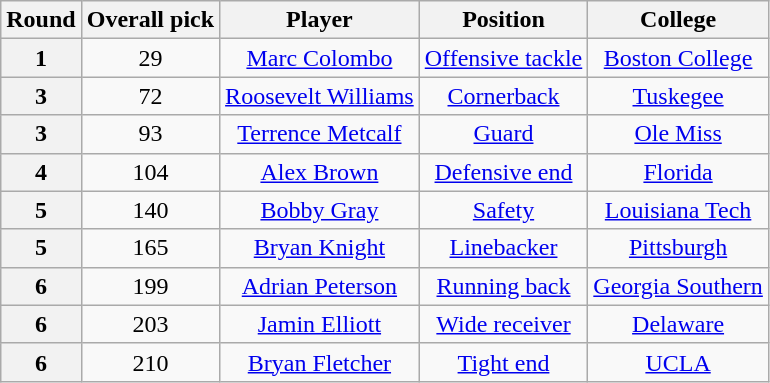<table class="wikitable" style="text-align:center">
<tr>
<th>Round</th>
<th>Overall pick</th>
<th>Player</th>
<th>Position</th>
<th>College</th>
</tr>
<tr>
<th>1</th>
<td>29</td>
<td><a href='#'>Marc Colombo</a></td>
<td><a href='#'>Offensive tackle</a></td>
<td><a href='#'>Boston College</a></td>
</tr>
<tr>
<th>3</th>
<td>72</td>
<td><a href='#'>Roosevelt Williams</a></td>
<td><a href='#'>Cornerback</a></td>
<td><a href='#'>Tuskegee</a></td>
</tr>
<tr>
<th>3</th>
<td>93</td>
<td><a href='#'>Terrence Metcalf</a></td>
<td><a href='#'>Guard</a></td>
<td><a href='#'>Ole Miss</a></td>
</tr>
<tr>
<th>4</th>
<td>104</td>
<td><a href='#'>Alex Brown</a></td>
<td><a href='#'>Defensive end</a></td>
<td><a href='#'>Florida</a></td>
</tr>
<tr>
<th>5</th>
<td>140</td>
<td><a href='#'>Bobby Gray</a></td>
<td><a href='#'>Safety</a></td>
<td><a href='#'>Louisiana Tech</a></td>
</tr>
<tr>
<th>5</th>
<td>165</td>
<td><a href='#'>Bryan Knight</a></td>
<td><a href='#'>Linebacker</a></td>
<td><a href='#'>Pittsburgh</a></td>
</tr>
<tr>
<th>6</th>
<td>199</td>
<td><a href='#'>Adrian Peterson</a></td>
<td><a href='#'>Running back</a></td>
<td><a href='#'>Georgia Southern</a></td>
</tr>
<tr>
<th>6</th>
<td>203</td>
<td><a href='#'>Jamin Elliott</a></td>
<td><a href='#'>Wide receiver</a></td>
<td><a href='#'>Delaware</a></td>
</tr>
<tr>
<th>6</th>
<td>210</td>
<td><a href='#'>Bryan Fletcher</a></td>
<td><a href='#'>Tight end</a></td>
<td><a href='#'>UCLA</a></td>
</tr>
</table>
